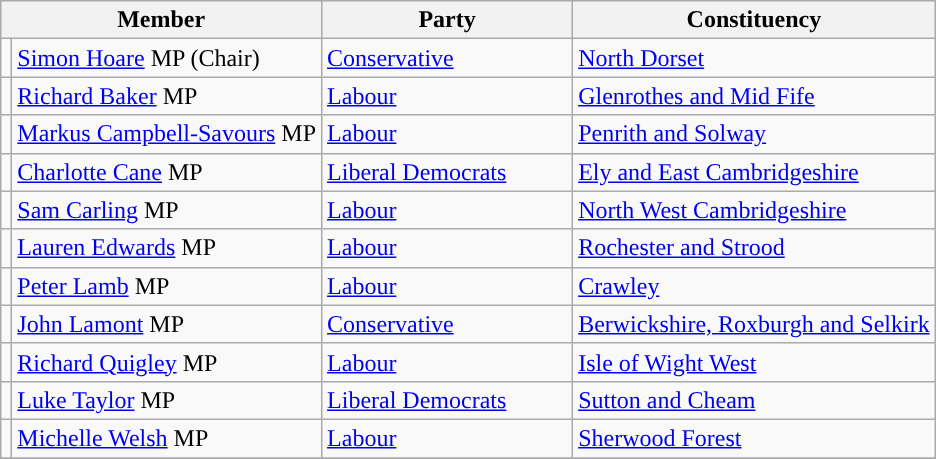<table class="wikitable">
<tr>
<th width="160px" colspan="2" valign="top">Member</th>
<th width="160px" valign="top">Party</th>
<th valign="top">Constituency</th>
</tr>
<tr>
<td style="color:inherit;background:"></td>
<td><a href='#'>Simon Hoare</a> MP (Chair)</td>
<td><a href='#'>Conservative</a></td>
<td><a href='#'>North Dorset</a></td>
</tr>
<tr>
<td style="color:inherit;background:"></td>
<td><a href='#'>Richard Baker</a> MP</td>
<td><a href='#'>Labour</a></td>
<td><a href='#'>Glenrothes and Mid Fife</a></td>
</tr>
<tr>
<td style="color:inherit;background:"></td>
<td><a href='#'>Markus Campbell-Savours</a> MP</td>
<td><a href='#'>Labour</a></td>
<td><a href='#'>Penrith and Solway</a></td>
</tr>
<tr>
<td style="color:inherit;background:"></td>
<td><a href='#'>Charlotte Cane</a> MP</td>
<td><a href='#'>Liberal Democrats</a></td>
<td><a href='#'>Ely and East Cambridgeshire</a></td>
</tr>
<tr>
<td style="color:inherit;background:"></td>
<td><a href='#'>Sam Carling</a> MP</td>
<td><a href='#'>Labour</a></td>
<td><a href='#'>North West Cambridgeshire</a></td>
</tr>
<tr>
<td style="color:inherit;background:"></td>
<td><a href='#'>Lauren Edwards</a> MP</td>
<td><a href='#'>Labour</a></td>
<td><a href='#'>Rochester and Strood</a></td>
</tr>
<tr>
<td style="color:inherit;background:"></td>
<td><a href='#'>Peter Lamb</a> MP</td>
<td><a href='#'>Labour</a></td>
<td><a href='#'>Crawley</a></td>
</tr>
<tr>
<td style="color:inherit;background:"></td>
<td><a href='#'>John Lamont</a> MP</td>
<td><a href='#'>Conservative</a></td>
<td><a href='#'>Berwickshire, Roxburgh and Selkirk</a></td>
</tr>
<tr>
<td style="color:inherit;background:"></td>
<td><a href='#'>Richard Quigley</a> MP</td>
<td><a href='#'>Labour</a></td>
<td><a href='#'>Isle of Wight West</a></td>
</tr>
<tr>
<td style="color:inherit;background:"></td>
<td><a href='#'>Luke Taylor</a> MP</td>
<td><a href='#'>Liberal Democrats</a></td>
<td><a href='#'>Sutton and Cheam</a></td>
</tr>
<tr>
<td style="color:inherit;background:"></td>
<td><a href='#'>Michelle Welsh</a> MP</td>
<td><a href='#'>Labour</a></td>
<td><a href='#'>Sherwood Forest</a></td>
</tr>
<tr>
</tr>
</table>
